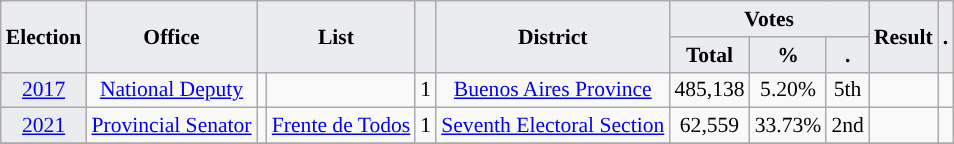<table class="wikitable" style="font-size:90%; text-align:center;">
<tr>
<th style="background-color:#EAECF0;" rowspan=2>Election</th>
<th style="background-color:#EAECF0;" rowspan=2>Office</th>
<th style="background-color:#EAECF0;" colspan=2 rowspan=2>List</th>
<th style="background-color:#EAECF0;" rowspan=2></th>
<th style="background-color:#EAECF0;" rowspan=2>District</th>
<th style="background-color:#EAECF0;" colspan=3>Votes</th>
<th style="background-color:#EAECF0;" rowspan=2>Result</th>
<th style="background-color:#EAECF0;" rowspan=2>.</th>
</tr>
<tr>
<th style="background-color:#EAECF0;">Total</th>
<th style="background-color:#EAECF0;">%</th>
<th style="background-color:#EAECF0;">.</th>
</tr>
<tr>
<td style="background-color:#EAECF0;"><a href='#'>2017</a></td>
<td><a href='#'>National Deputy</a></td>
<td style="background-color:"></td>
<td></td>
<td>1</td>
<td><a href='#'>Buenos Aires Province</a></td>
<td>485,138</td>
<td>5.20%</td>
<td>5th</td>
<td></td>
<td></td>
</tr>
<tr>
<td style="background-color:#EAECF0;"><a href='#'>2021</a></td>
<td><a href='#'>Provincial Senator</a></td>
<td style="background-color:"></td>
<td><a href='#'>Frente de Todos</a></td>
<td>1</td>
<td><a href='#'>Seventh Electoral Section</a></td>
<td>62,559</td>
<td>33.73%</td>
<td>2nd</td>
<td></td>
<td></td>
</tr>
<tr>
</tr>
</table>
